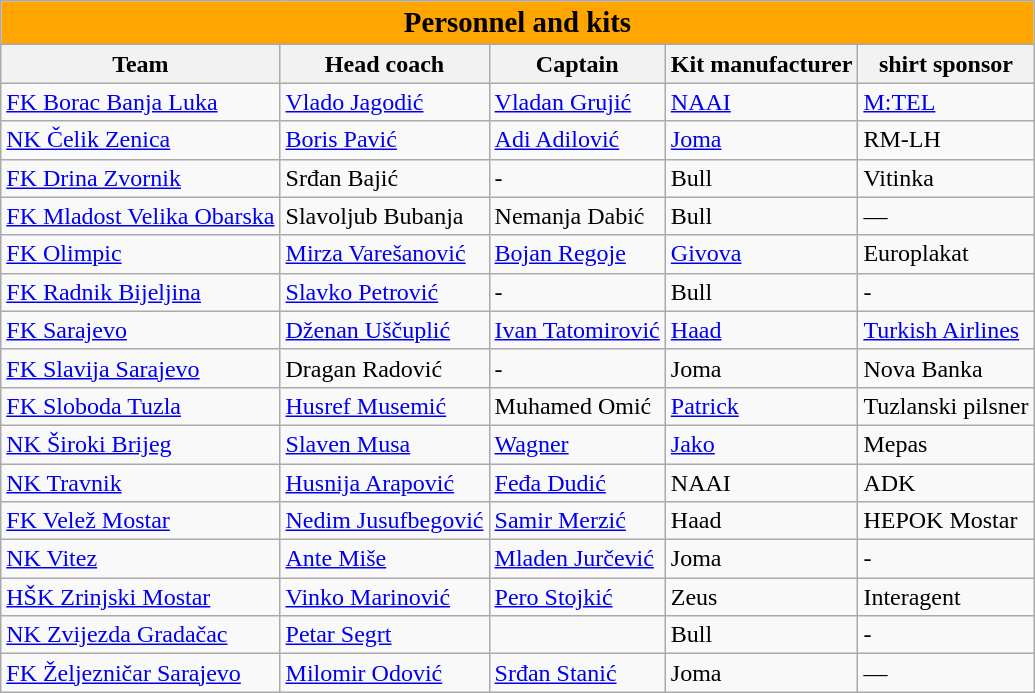<table class="wikitable sortable" style="text-align:left; margin-top:0.2em">
<tr>
<th style="color:black; background:orange; text-align:center;" colspan="7"><big>Personnel and kits</big></th>
</tr>
<tr>
<th>Team</th>
<th>Head coach</th>
<th>Captain</th>
<th>Kit manufacturer</th>
<th>shirt sponsor</th>
</tr>
<tr>
<td><a href='#'>FK Borac Banja Luka</a></td>
<td> <a href='#'>Vlado Jagodić</a></td>
<td> <a href='#'>Vladan Grujić</a></td>
<td><a href='#'>NAAI</a></td>
<td><a href='#'>M:TEL</a></td>
</tr>
<tr>
<td><a href='#'>NK Čelik Zenica</a></td>
<td> <a href='#'>Boris Pavić</a></td>
<td> <a href='#'>Adi Adilović</a></td>
<td><a href='#'>Joma</a></td>
<td>RM-LH</td>
</tr>
<tr>
<td><a href='#'>FK Drina Zvornik</a></td>
<td> Srđan Bajić</td>
<td> -</td>
<td>Bull</td>
<td>Vitinka</td>
</tr>
<tr>
<td><a href='#'>FK Mladost Velika Obarska</a></td>
<td> Slavoljub Bubanja</td>
<td> Nemanja Dabić</td>
<td>Bull</td>
<td>—</td>
</tr>
<tr>
<td><a href='#'>FK Olimpic</a></td>
<td> <a href='#'>Mirza Varešanović</a></td>
<td> <a href='#'>Bojan Regoje</a></td>
<td><a href='#'>Givova</a></td>
<td>Europlakat</td>
</tr>
<tr>
<td><a href='#'>FK Radnik Bijeljina</a></td>
<td> <a href='#'>Slavko Petrović</a></td>
<td> -</td>
<td>Bull</td>
<td>-</td>
</tr>
<tr>
<td><a href='#'>FK Sarajevo</a></td>
<td> <a href='#'>Dženan Uščuplić</a></td>
<td> <a href='#'>Ivan Tatomirović</a></td>
<td><a href='#'>Haad</a></td>
<td><a href='#'>Turkish Airlines</a></td>
</tr>
<tr>
<td><a href='#'>FK Slavija Sarajevo</a></td>
<td> Dragan Radović</td>
<td> -</td>
<td>Joma</td>
<td>Nova Banka</td>
</tr>
<tr>
<td><a href='#'>FK Sloboda Tuzla</a></td>
<td> <a href='#'>Husref Musemić</a></td>
<td> Muhamed Omić</td>
<td><a href='#'>Patrick</a></td>
<td>Tuzlanski pilsner</td>
</tr>
<tr>
<td><a href='#'>NK Široki Brijeg</a></td>
<td> <a href='#'>Slaven Musa</a></td>
<td> <a href='#'>Wagner</a></td>
<td><a href='#'>Jako</a></td>
<td>Mepas</td>
</tr>
<tr>
<td><a href='#'>NK Travnik</a></td>
<td> <a href='#'>Husnija Arapović</a></td>
<td> <a href='#'>Feđa Dudić</a></td>
<td>NAAI</td>
<td>ADK</td>
</tr>
<tr>
<td><a href='#'>FK Velež Mostar</a></td>
<td> <a href='#'>Nedim Jusufbegović</a></td>
<td> <a href='#'>Samir Merzić</a></td>
<td>Haad</td>
<td>HEPOK Mostar</td>
</tr>
<tr>
<td><a href='#'>NK Vitez</a></td>
<td> <a href='#'>Ante Miše</a></td>
<td> <a href='#'>Mladen Jurčević</a></td>
<td>Joma</td>
<td>-</td>
</tr>
<tr>
<td><a href='#'>HŠK Zrinjski Mostar</a></td>
<td> <a href='#'>Vinko Marinović</a></td>
<td> <a href='#'>Pero Stojkić</a></td>
<td>Zeus</td>
<td>Interagent</td>
</tr>
<tr>
<td><a href='#'>NK Zvijezda Gradačac</a></td>
<td> <a href='#'>Petar Segrt</a></td>
<td></td>
<td>Bull</td>
<td>-</td>
</tr>
<tr>
<td><a href='#'>FK Željezničar Sarajevo</a></td>
<td> <a href='#'>Milomir Odović</a></td>
<td> <a href='#'>Srđan Stanić</a></td>
<td>Joma</td>
<td>—</td>
</tr>
</table>
